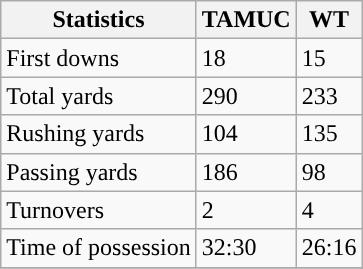<table class="wikitable" style="float: left;">
<tr>
<th>Statistics</th>
<th>TAMUC</th>
<th>WT</th>
</tr>
<tr>
<td>First downs</td>
<td>18</td>
<td>15</td>
</tr>
<tr>
<td>Total yards</td>
<td>290</td>
<td>233</td>
</tr>
<tr>
<td>Rushing yards</td>
<td>104</td>
<td>135</td>
</tr>
<tr>
<td>Passing yards</td>
<td>186</td>
<td>98</td>
</tr>
<tr>
<td>Turnovers</td>
<td>2</td>
<td>4</td>
</tr>
<tr>
<td>Time of possession</td>
<td>32:30</td>
<td>26:16</td>
</tr>
<tr>
</tr>
</table>
